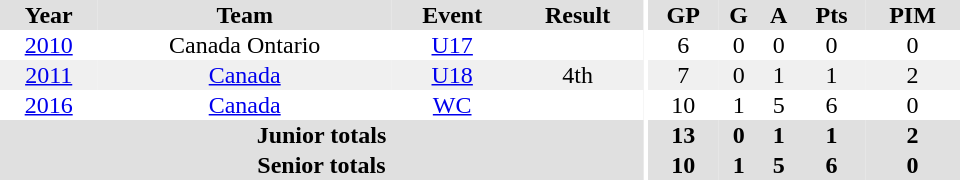<table border="0" cellpadding="1" cellspacing="0" ID="Table3" style="text-align:center; width:40em">
<tr bgcolor="#e0e0e0">
<th>Year</th>
<th>Team</th>
<th>Event</th>
<th>Result</th>
<th rowspan="99" bgcolor="#ffffff"></th>
<th>GP</th>
<th>G</th>
<th>A</th>
<th>Pts</th>
<th>PIM</th>
</tr>
<tr>
<td><a href='#'>2010</a></td>
<td>Canada Ontario</td>
<td><a href='#'>U17</a></td>
<td></td>
<td>6</td>
<td>0</td>
<td>0</td>
<td>0</td>
<td>0</td>
</tr>
<tr bgcolor="#f0f0f0">
<td><a href='#'>2011</a></td>
<td><a href='#'>Canada</a></td>
<td><a href='#'>U18</a></td>
<td>4th</td>
<td>7</td>
<td>0</td>
<td>1</td>
<td>1</td>
<td>2</td>
</tr>
<tr>
<td><a href='#'>2016</a></td>
<td><a href='#'>Canada</a></td>
<td><a href='#'>WC</a></td>
<td></td>
<td>10</td>
<td>1</td>
<td>5</td>
<td>6</td>
<td>0</td>
</tr>
<tr bgcolor="#e0e0e0">
<th colspan=4>Junior totals</th>
<th>13</th>
<th>0</th>
<th>1</th>
<th>1</th>
<th>2</th>
</tr>
<tr bgcolor="#e0e0e0">
<th colspan=4>Senior totals</th>
<th>10</th>
<th>1</th>
<th>5</th>
<th>6</th>
<th>0</th>
</tr>
</table>
